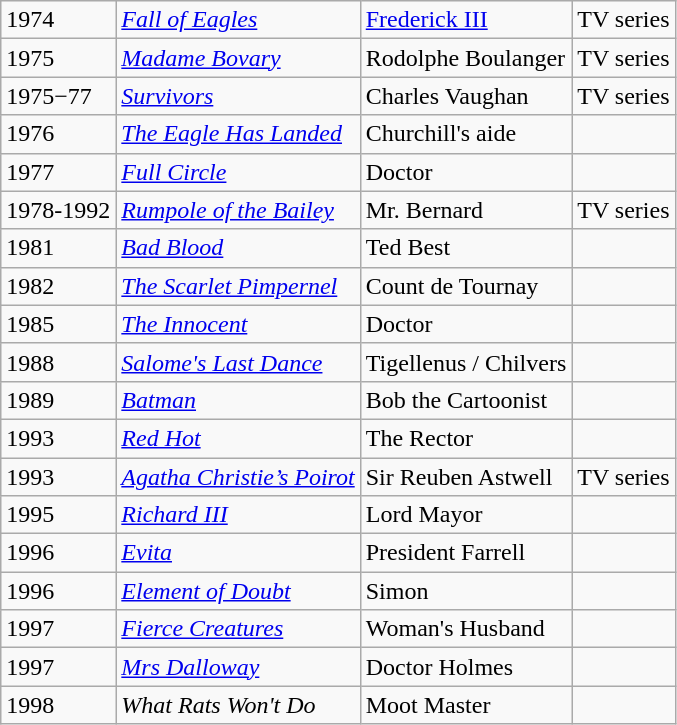<table class="wikitable">
<tr>
<td>1974</td>
<td><em><a href='#'>Fall of Eagles</a></em></td>
<td><a href='#'>Frederick III</a></td>
<td>TV series</td>
</tr>
<tr>
<td>1975</td>
<td><em><a href='#'>Madame Bovary</a></em></td>
<td>Rodolphe Boulanger</td>
<td>TV series</td>
</tr>
<tr>
<td>1975−77</td>
<td><em><a href='#'>Survivors</a></em></td>
<td>Charles Vaughan</td>
<td>TV series</td>
</tr>
<tr>
<td>1976</td>
<td><em><a href='#'>The Eagle Has Landed</a></em></td>
<td>Churchill's aide</td>
<td></td>
</tr>
<tr>
<td>1977</td>
<td><em><a href='#'>Full Circle</a></em></td>
<td>Doctor</td>
<td></td>
</tr>
<tr>
<td>1978-1992</td>
<td><em><a href='#'>Rumpole of the Bailey</a></em></td>
<td>Mr. Bernard</td>
<td>TV series</td>
</tr>
<tr>
<td>1981</td>
<td><em><a href='#'>Bad Blood</a></em></td>
<td>Ted Best</td>
<td></td>
</tr>
<tr>
<td>1982</td>
<td><em><a href='#'>The Scarlet Pimpernel</a></em></td>
<td>Count de Tournay</td>
<td></td>
</tr>
<tr>
<td>1985</td>
<td><em><a href='#'>The Innocent</a></em></td>
<td>Doctor</td>
<td></td>
</tr>
<tr>
<td>1988</td>
<td><em><a href='#'>Salome's Last Dance</a></em></td>
<td>Tigellenus / Chilvers</td>
<td></td>
</tr>
<tr>
<td>1989</td>
<td><em><a href='#'>Batman</a></em></td>
<td>Bob the Cartoonist</td>
<td></td>
</tr>
<tr>
<td>1993</td>
<td><em><a href='#'>Red Hot</a></em></td>
<td>The Rector</td>
<td></td>
</tr>
<tr>
<td>1993</td>
<td><em><a href='#'>Agatha Christie’s Poirot</a></em></td>
<td>Sir Reuben Astwell</td>
<td>TV series</td>
</tr>
<tr>
<td>1995</td>
<td><em><a href='#'>Richard III</a></em></td>
<td>Lord Mayor</td>
<td></td>
</tr>
<tr>
<td>1996</td>
<td><em><a href='#'>Evita</a></em></td>
<td>President Farrell</td>
<td></td>
</tr>
<tr>
<td>1996</td>
<td><em><a href='#'>Element of Doubt</a></em></td>
<td>Simon</td>
<td></td>
</tr>
<tr>
<td>1997</td>
<td><em><a href='#'>Fierce Creatures</a></em></td>
<td>Woman's Husband</td>
<td></td>
</tr>
<tr>
<td>1997</td>
<td><em><a href='#'>Mrs Dalloway</a></em></td>
<td>Doctor Holmes</td>
<td></td>
</tr>
<tr>
<td>1998</td>
<td><em>What Rats Won't Do</em></td>
<td>Moot Master</td>
<td></td>
</tr>
</table>
